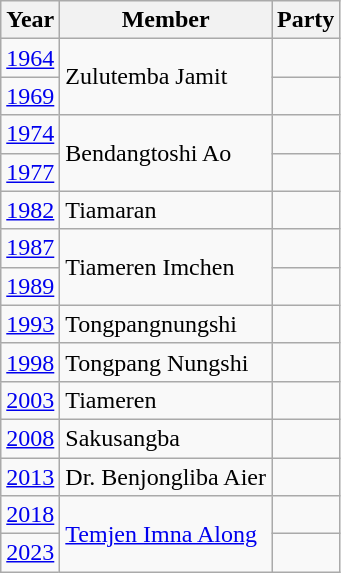<table class="wikitable sortable">
<tr>
<th>Year</th>
<th>Member</th>
<th colspan="2">Party</th>
</tr>
<tr>
<td><a href='#'>1964</a></td>
<td rowspan=2>Zulutemba Jamit</td>
<td></td>
</tr>
<tr>
<td><a href='#'>1969</a></td>
<td></td>
</tr>
<tr>
<td><a href='#'>1974</a></td>
<td rowspan=2>Bendangtoshi Ao</td>
<td></td>
</tr>
<tr>
<td><a href='#'>1977</a></td>
</tr>
<tr>
<td><a href='#'>1982</a></td>
<td>Tiamaran</td>
<td></td>
</tr>
<tr>
<td><a href='#'>1987</a></td>
<td rowspan=2>Tiameren Imchen</td>
<td></td>
</tr>
<tr>
<td><a href='#'>1989</a></td>
</tr>
<tr>
<td><a href='#'>1993</a></td>
<td>Tongpangnungshi</td>
<td></td>
</tr>
<tr>
<td><a href='#'>1998</a></td>
<td>Tongpang Nungshi</td>
<td></td>
</tr>
<tr>
<td><a href='#'>2003</a></td>
<td>Tiameren</td>
<td></td>
</tr>
<tr>
<td><a href='#'>2008</a></td>
<td>Sakusangba</td>
<td></td>
</tr>
<tr>
<td><a href='#'>2013</a></td>
<td>Dr. Benjongliba Aier</td>
</tr>
<tr>
<td><a href='#'>2018</a></td>
<td rowspan=2><a href='#'>Temjen Imna Along</a></td>
<td></td>
</tr>
<tr>
<td><a href='#'>2023</a></td>
</tr>
</table>
